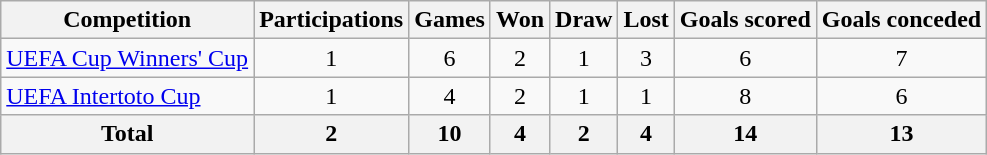<table class="wikitable sortable" style="text-align: center">
<tr>
<th>Competition</th>
<th>Participations</th>
<th>Games</th>
<th>Won</th>
<th>Draw</th>
<th>Lost</th>
<th>Goals scored</th>
<th>Goals conceded</th>
</tr>
<tr>
<td align=left><a href='#'>UEFA Cup Winners' Cup</a></td>
<td>1</td>
<td>6</td>
<td>2</td>
<td>1</td>
<td>3</td>
<td>6</td>
<td>7</td>
</tr>
<tr>
<td align=left><a href='#'>UEFA Intertoto Cup</a></td>
<td>1</td>
<td>4</td>
<td>2</td>
<td>1</td>
<td>1</td>
<td>8</td>
<td>6</td>
</tr>
<tr>
<th>Total</th>
<th>2</th>
<th>10</th>
<th>4</th>
<th>2</th>
<th>4</th>
<th>14</th>
<th>13</th>
</tr>
</table>
